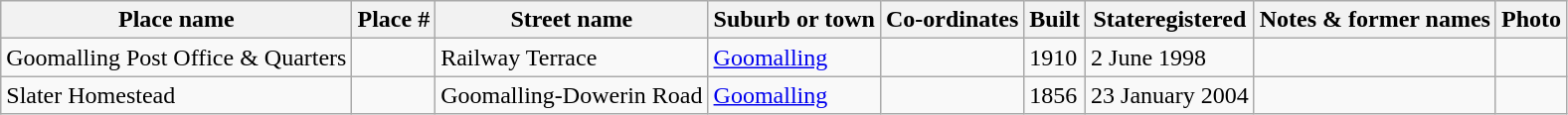<table class="wikitable sortable">
<tr>
<th>Place name</th>
<th>Place #</th>
<th>Street name</th>
<th>Suburb or town</th>
<th>Co-ordinates</th>
<th>Built</th>
<th>Stateregistered</th>
<th class="unsortable">Notes & former names</th>
<th class="unsortable">Photo</th>
</tr>
<tr>
<td>Goomalling Post Office & Quarters</td>
<td></td>
<td>Railway Terrace</td>
<td><a href='#'>Goomalling</a></td>
<td></td>
<td>1910</td>
<td>2 June 1998</td>
<td></td>
<td></td>
</tr>
<tr>
<td>Slater Homestead</td>
<td></td>
<td>Goomalling-Dowerin Road</td>
<td><a href='#'>Goomalling</a></td>
<td></td>
<td>1856</td>
<td>23 January 2004</td>
<td></td>
<td></td>
</tr>
</table>
